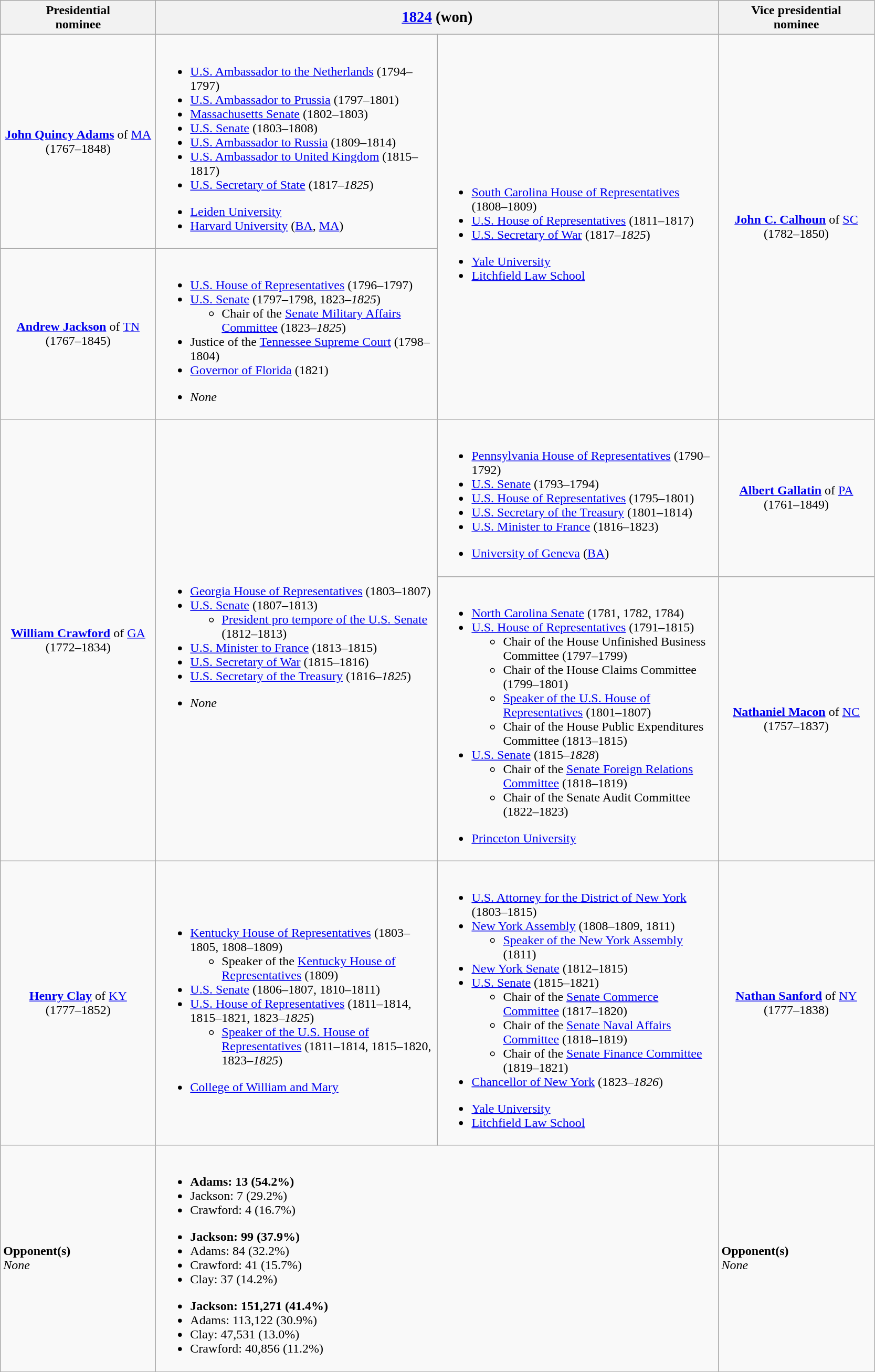<table class="wikitable">
<tr>
<th width=190>Presidential<br>nominee</th>
<th colspan=2><big><a href='#'>1824</a> (won)</big></th>
<th width=190>Vice presidential<br>nominee</th>
</tr>
<tr>
<td style="text-align:center;"><strong><a href='#'>John Quincy Adams</a></strong> of <a href='#'>MA</a><br>(1767–1848)<br></td>
<td width=350><br><ul><li><a href='#'>U.S. Ambassador to the Netherlands</a> (1794–1797)</li><li><a href='#'>U.S. Ambassador to Prussia</a> (1797–1801)</li><li><a href='#'>Massachusetts Senate</a> (1802–1803)</li><li><a href='#'>U.S. Senate</a> (1803–1808)</li><li><a href='#'>U.S. Ambassador to Russia</a> (1809–1814)</li><li><a href='#'>U.S. Ambassador to United Kingdom</a> (1815–1817)</li><li><a href='#'>U.S. Secretary of State</a> (1817–<em>1825</em>)</li></ul><ul><li><a href='#'>Leiden University</a></li><li><a href='#'>Harvard University</a> (<a href='#'>BA</a>, <a href='#'>MA</a>)</li></ul></td>
<td rowspan=2 width=350><br><ul><li><a href='#'>South Carolina House of Representatives</a> (1808–1809)</li><li><a href='#'>U.S. House of Representatives</a> (1811–1817)</li><li><a href='#'>U.S. Secretary of War</a> (1817–<em>1825</em>)</li></ul><ul><li><a href='#'>Yale University</a></li><li><a href='#'>Litchfield Law School</a></li></ul></td>
<td rowspan=2 style="text-align:center;"><strong><a href='#'>John C. Calhoun</a></strong> of <a href='#'>SC</a><br>(1782–1850)<br></td>
</tr>
<tr>
<td style="text-align:center;"><strong><a href='#'>Andrew Jackson</a></strong> of <a href='#'>TN</a><br>(1767–1845)<br></td>
<td width=350><br><ul><li><a href='#'>U.S. House of Representatives</a> (1796–1797)</li><li><a href='#'>U.S. Senate</a> (1797–1798, 1823–<em>1825</em>)<ul><li>Chair of the <a href='#'>Senate Military Affairs Committee</a> (1823–<em>1825</em>)</li></ul></li><li>Justice of the <a href='#'>Tennessee Supreme Court</a> (1798–1804)</li><li><a href='#'>Governor of Florida</a> (1821)</li></ul><ul><li><em>None</em></li></ul></td>
</tr>
<tr>
<td rowspan=2 style="text-align:center;"><strong><a href='#'>William Crawford</a></strong> of <a href='#'>GA</a><br>(1772–1834)<br></td>
<td rowspan=2 width=350><br><ul><li><a href='#'>Georgia House of Representatives</a> (1803–1807)</li><li><a href='#'>U.S. Senate</a> (1807–1813)<ul><li><a href='#'>President pro tempore of the U.S. Senate</a> (1812–1813)</li></ul></li><li><a href='#'>U.S. Minister to France</a> (1813–1815)</li><li><a href='#'>U.S. Secretary of War</a> (1815–1816)</li><li><a href='#'>U.S. Secretary of the Treasury</a> (1816–<em>1825</em>)</li></ul><ul><li><em>None</em></li></ul></td>
<td width=350><br><ul><li><a href='#'>Pennsylvania House of Representatives</a> (1790–1792)</li><li><a href='#'>U.S. Senate</a> (1793–1794)</li><li><a href='#'>U.S. House of Representatives</a> (1795–1801)</li><li><a href='#'>U.S. Secretary of the Treasury</a> (1801–1814)</li><li><a href='#'>U.S. Minister to France</a> (1816–1823)</li></ul><ul><li><a href='#'>University of Geneva</a> (<a href='#'>BA</a>)</li></ul></td>
<td style="text-align:center;"><strong><a href='#'>Albert Gallatin</a></strong> of <a href='#'>PA</a><br>(1761–1849)<br></td>
</tr>
<tr>
<td width=350><br><ul><li><a href='#'>North Carolina Senate</a> (1781, 1782, 1784)</li><li><a href='#'>U.S. House of Representatives</a> (1791–1815)<ul><li>Chair of the House Unfinished Business Committee (1797–1799)</li><li>Chair of the House Claims Committee (1799–1801)</li><li><a href='#'>Speaker of the U.S. House of Representatives</a> (1801–1807)</li><li>Chair of the House Public Expenditures Committee (1813–1815)</li></ul></li><li><a href='#'>U.S. Senate</a> (1815–<em>1828</em>)<ul><li>Chair of the <a href='#'>Senate Foreign Relations Committee</a> (1818–1819)</li><li>Chair of the Senate Audit Committee (1822–1823)</li></ul></li></ul><ul><li><a href='#'>Princeton University</a></li></ul></td>
<td style="text-align:center;"><strong><a href='#'>Nathaniel Macon</a></strong> of <a href='#'>NC</a><br>(1757–1837)<br></td>
</tr>
<tr>
<td style="text-align:center;"><strong><a href='#'>Henry Clay</a></strong> of <a href='#'>KY</a><br>(1777–1852)<br></td>
<td width=350><br><ul><li><a href='#'>Kentucky House of Representatives</a> (1803–1805, 1808–1809)<ul><li>Speaker of the <a href='#'>Kentucky House of Representatives</a> (1809)</li></ul></li><li><a href='#'>U.S. Senate</a> (1806–1807, 1810–1811)</li><li><a href='#'>U.S. House of Representatives</a> (1811–1814, 1815–1821, 1823–<em>1825</em>)<ul><li><a href='#'>Speaker of the U.S. House of Representatives</a> (1811–1814, 1815–1820, 1823–<em>1825</em>)</li></ul></li></ul><ul><li><a href='#'>College of William and Mary</a></li></ul></td>
<td width=350><br><ul><li><a href='#'>U.S. Attorney for the District of New York</a> (1803–1815)</li><li><a href='#'>New York Assembly</a> (1808–1809, 1811)<ul><li><a href='#'>Speaker of the New York Assembly</a> (1811)</li></ul></li><li><a href='#'>New York Senate</a> (1812–1815)</li><li><a href='#'>U.S. Senate</a> (1815–1821)<ul><li>Chair of the <a href='#'>Senate Commerce Committee</a> (1817–1820)</li><li>Chair of the <a href='#'>Senate Naval Affairs Committee</a> (1818–1819)</li><li>Chair of the <a href='#'>Senate Finance Committee</a> (1819–1821)</li></ul></li><li><a href='#'>Chancellor of New York</a> (1823–<em>1826</em>)</li></ul><ul><li><a href='#'>Yale University</a></li><li><a href='#'>Litchfield Law School</a></li></ul></td>
<td style="text-align:center;"><strong><a href='#'>Nathan Sanford</a></strong> of <a href='#'>NY</a><br>(1777–1838)<br></td>
</tr>
<tr>
<td><strong>Opponent(s)</strong><br><em>None</em></td>
<td colspan=2><br><ul><li><strong>Adams: 13 (54.2%)</strong></li><li>Jackson: 7 (29.2%)</li><li>Crawford: 4 (16.7%)</li></ul><ul><li><strong>Jackson: 99 (37.9%)</strong></li><li>Adams: 84 (32.2%)</li><li>Crawford: 41 (15.7%)</li><li>Clay: 37 (14.2%)</li></ul><ul><li><strong>Jackson: 151,271 (41.4%)</strong></li><li>Adams: 113,122 (30.9%)</li><li>Clay: 47,531 (13.0%)</li><li>Crawford: 40,856 (11.2%)</li></ul></td>
<td><strong>Opponent(s)</strong><br><em>None</em></td>
</tr>
</table>
